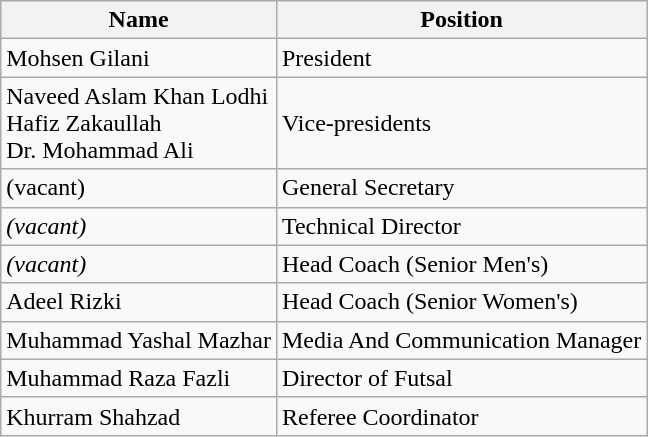<table class="wikitable">
<tr>
<th>Name</th>
<th>Position</th>
</tr>
<tr>
<td> Mohsen Gilani</td>
<td>President</td>
</tr>
<tr>
<td> Naveed Aslam Khan Lodhi<br> Hafiz Zakaullah<br> Dr. Mohammad Ali</td>
<td>Vice-presidents</td>
</tr>
<tr>
<td>(vacant)</td>
<td>General Secretary</td>
</tr>
<tr>
<td><em>(vacant)</em></td>
<td>Technical Director</td>
</tr>
<tr>
<td><em>(vacant)</em></td>
<td>Head Coach (Senior Men's)</td>
</tr>
<tr>
<td> Adeel Rizki </td>
<td>Head Coach (Senior Women's)</td>
</tr>
<tr>
<td> Muhammad Yashal Mazhar</td>
<td>Media And Communication Manager</td>
</tr>
<tr>
<td> Muhammad Raza Fazli</td>
<td>Director of Futsal</td>
</tr>
<tr>
<td> Khurram Shahzad</td>
<td>Referee Coordinator</td>
</tr>
</table>
